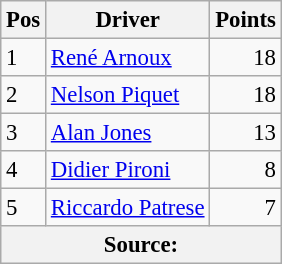<table class="wikitable" style="font-size: 95%;">
<tr>
<th>Pos</th>
<th>Driver</th>
<th>Points</th>
</tr>
<tr>
<td>1</td>
<td> <a href='#'>René Arnoux</a></td>
<td align="right">18</td>
</tr>
<tr>
<td>2</td>
<td> <a href='#'>Nelson Piquet</a></td>
<td align="right">18</td>
</tr>
<tr>
<td>3</td>
<td> <a href='#'>Alan Jones</a></td>
<td align="right">13</td>
</tr>
<tr>
<td>4</td>
<td> <a href='#'>Didier Pironi</a></td>
<td align="right">8</td>
</tr>
<tr>
<td>5</td>
<td> <a href='#'>Riccardo Patrese</a></td>
<td align="right">7</td>
</tr>
<tr>
<th colspan=4>Source:</th>
</tr>
</table>
